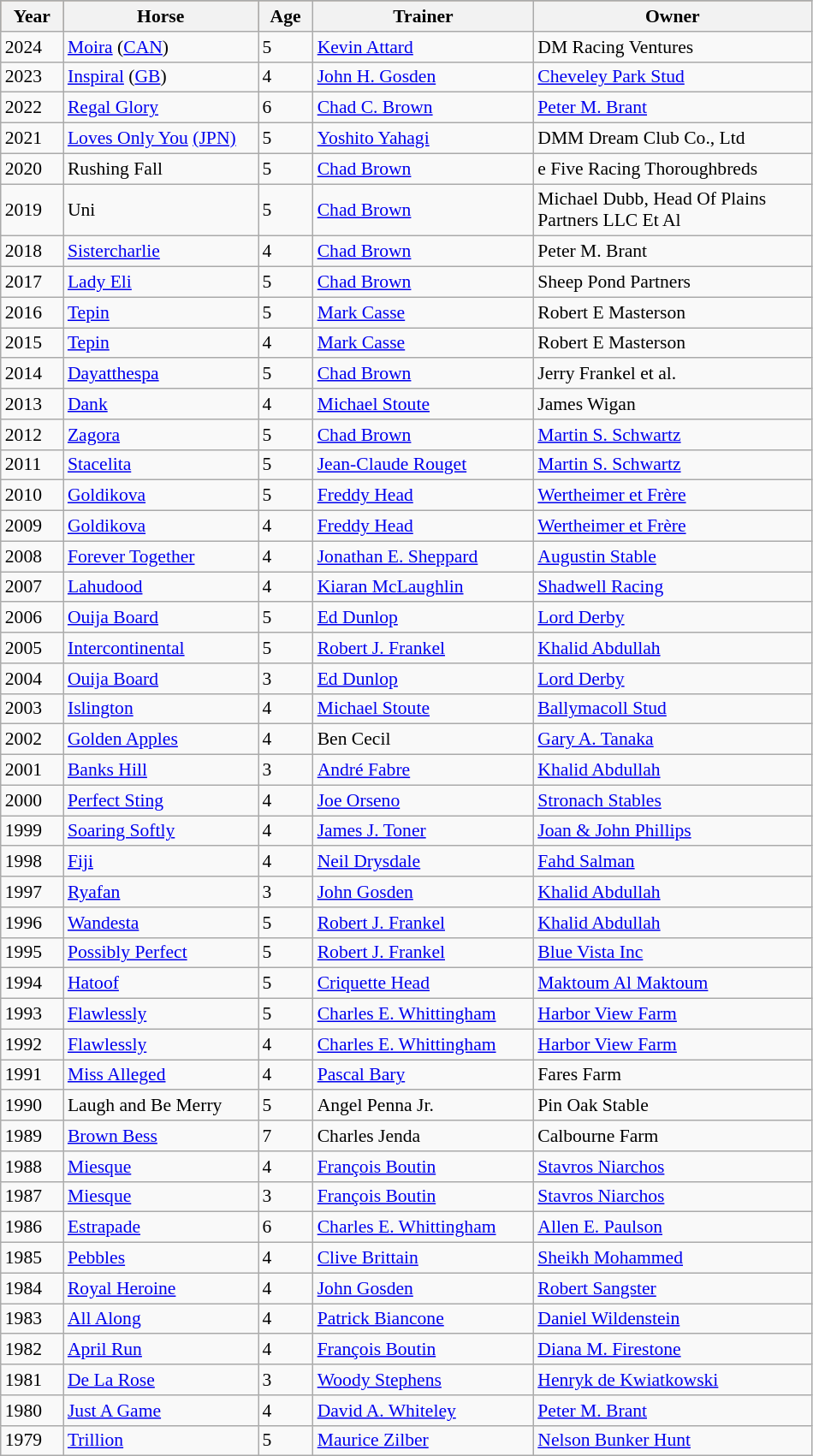<table class = "wikitable sortable" | border="1" cellpadding="0" style="border-collapse: collapse; font-size:90%">
<tr style="background:#987654; text-align:center;">
<th style="width:42px;"><strong>Year</strong><br></th>
<th style="width:145px;"><strong>Horse</strong><br></th>
<th style="width:36px;"><strong>Age</strong></th>
<th style="width:165px;"><strong>Trainer</strong><br></th>
<th style="width:210px;"><strong>Owner</strong><br></th>
</tr>
<tr>
<td>2024</td>
<td><a href='#'> Moira</a> (<a href='#'>CAN</a>)</td>
<td>5</td>
<td><a href='#'>Kevin Attard</a></td>
<td>DM Racing Ventures</td>
</tr>
<tr>
<td>2023</td>
<td><a href='#'>Inspiral</a> (<a href='#'>GB</a>)</td>
<td>4</td>
<td><a href='#'>John H. Gosden</a></td>
<td><a href='#'>Cheveley Park Stud</a></td>
</tr>
<tr>
<td>2022</td>
<td><a href='#'>Regal Glory</a></td>
<td>6</td>
<td><a href='#'>Chad C. Brown</a></td>
<td><a href='#'>Peter M. Brant</a></td>
</tr>
<tr>
<td>2021</td>
<td><a href='#'>Loves Only You</a> <a href='#'>(JPN)</a></td>
<td>5</td>
<td><a href='#'>Yoshito Yahagi</a></td>
<td>DMM Dream Club Co., Ltd</td>
</tr>
<tr>
<td>2020</td>
<td>Rushing Fall</td>
<td>5</td>
<td><a href='#'>Chad Brown</a></td>
<td>e Five Racing Thoroughbreds</td>
</tr>
<tr>
<td>2019</td>
<td>Uni</td>
<td>5</td>
<td><a href='#'>Chad Brown</a></td>
<td>Michael Dubb, Head Of Plains Partners LLC Et Al</td>
</tr>
<tr>
<td>2018</td>
<td><a href='#'>Sistercharlie</a></td>
<td>4</td>
<td><a href='#'>Chad Brown</a></td>
<td>Peter M. Brant</td>
</tr>
<tr>
<td>2017</td>
<td><a href='#'>Lady Eli</a></td>
<td>5</td>
<td><a href='#'>Chad Brown</a></td>
<td>Sheep Pond Partners</td>
</tr>
<tr>
<td>2016</td>
<td><a href='#'>Tepin</a></td>
<td>5</td>
<td><a href='#'>Mark Casse</a></td>
<td>Robert E Masterson</td>
</tr>
<tr>
<td>2015</td>
<td><a href='#'>Tepin</a></td>
<td>4</td>
<td><a href='#'>Mark Casse</a></td>
<td>Robert E Masterson</td>
</tr>
<tr>
<td>2014</td>
<td><a href='#'>Dayatthespa</a></td>
<td>5</td>
<td><a href='#'>Chad Brown</a></td>
<td>Jerry Frankel et al.</td>
</tr>
<tr>
<td>2013</td>
<td><a href='#'>Dank</a></td>
<td>4</td>
<td><a href='#'>Michael Stoute</a></td>
<td>James Wigan</td>
</tr>
<tr>
<td>2012</td>
<td><a href='#'>Zagora</a></td>
<td>5</td>
<td><a href='#'>Chad Brown</a></td>
<td><a href='#'>Martin S. Schwartz</a></td>
</tr>
<tr>
<td>2011</td>
<td><a href='#'>Stacelita</a></td>
<td>5</td>
<td><a href='#'>Jean-Claude Rouget</a></td>
<td><a href='#'>Martin S. Schwartz</a></td>
</tr>
<tr>
<td>2010</td>
<td><a href='#'>Goldikova</a></td>
<td>5</td>
<td><a href='#'>Freddy Head</a></td>
<td><a href='#'>Wertheimer et Frère</a></td>
</tr>
<tr>
<td>2009</td>
<td><a href='#'>Goldikova</a></td>
<td>4</td>
<td><a href='#'>Freddy Head</a></td>
<td><a href='#'>Wertheimer et Frère</a></td>
</tr>
<tr>
<td>2008</td>
<td><a href='#'>Forever Together</a></td>
<td>4</td>
<td><a href='#'>Jonathan E. Sheppard</a></td>
<td><a href='#'>Augustin Stable</a></td>
</tr>
<tr>
<td>2007</td>
<td><a href='#'>Lahudood</a></td>
<td>4</td>
<td><a href='#'>Kiaran McLaughlin</a></td>
<td><a href='#'>Shadwell Racing</a></td>
</tr>
<tr>
<td>2006</td>
<td><a href='#'>Ouija Board</a></td>
<td>5</td>
<td><a href='#'>Ed Dunlop</a></td>
<td><a href='#'>Lord Derby</a></td>
</tr>
<tr>
<td>2005</td>
<td><a href='#'>Intercontinental</a></td>
<td>5</td>
<td><a href='#'>Robert J. Frankel</a></td>
<td><a href='#'>Khalid Abdullah</a></td>
</tr>
<tr>
<td>2004</td>
<td><a href='#'>Ouija Board</a></td>
<td>3</td>
<td><a href='#'>Ed Dunlop</a></td>
<td><a href='#'>Lord Derby</a></td>
</tr>
<tr>
<td>2003</td>
<td><a href='#'>Islington</a></td>
<td>4</td>
<td><a href='#'>Michael Stoute</a></td>
<td><a href='#'>Ballymacoll Stud</a></td>
</tr>
<tr>
<td>2002</td>
<td><a href='#'>Golden Apples</a></td>
<td>4</td>
<td>Ben Cecil</td>
<td><a href='#'>Gary A. Tanaka</a></td>
</tr>
<tr>
<td>2001</td>
<td><a href='#'>Banks Hill</a></td>
<td>3</td>
<td><a href='#'>André Fabre</a></td>
<td><a href='#'>Khalid Abdullah</a></td>
</tr>
<tr>
<td>2000</td>
<td><a href='#'>Perfect Sting</a></td>
<td>4</td>
<td><a href='#'>Joe Orseno</a></td>
<td><a href='#'>Stronach Stables</a></td>
</tr>
<tr>
<td>1999</td>
<td><a href='#'>Soaring Softly</a></td>
<td>4</td>
<td><a href='#'>James J. Toner</a></td>
<td><a href='#'>Joan & John Phillips</a></td>
</tr>
<tr>
<td>1998</td>
<td><a href='#'>Fiji</a></td>
<td>4</td>
<td><a href='#'>Neil Drysdale</a></td>
<td><a href='#'>Fahd Salman</a></td>
</tr>
<tr>
<td>1997</td>
<td><a href='#'>Ryafan</a></td>
<td>3</td>
<td><a href='#'>John Gosden</a></td>
<td><a href='#'>Khalid Abdullah</a></td>
</tr>
<tr>
<td>1996</td>
<td><a href='#'>Wandesta</a></td>
<td>5</td>
<td><a href='#'>Robert J. Frankel</a></td>
<td><a href='#'>Khalid Abdullah</a></td>
</tr>
<tr>
<td>1995</td>
<td><a href='#'>Possibly Perfect</a></td>
<td>5</td>
<td><a href='#'>Robert J. Frankel</a></td>
<td><a href='#'>Blue Vista Inc</a></td>
</tr>
<tr>
<td>1994</td>
<td><a href='#'>Hatoof</a></td>
<td>5</td>
<td><a href='#'>Criquette Head</a></td>
<td><a href='#'>Maktoum Al Maktoum</a></td>
</tr>
<tr>
<td>1993</td>
<td><a href='#'>Flawlessly</a></td>
<td>5</td>
<td><a href='#'>Charles E. Whittingham</a></td>
<td><a href='#'>Harbor View Farm</a></td>
</tr>
<tr>
<td>1992</td>
<td><a href='#'>Flawlessly</a></td>
<td>4</td>
<td><a href='#'>Charles E. Whittingham</a></td>
<td><a href='#'>Harbor View Farm</a></td>
</tr>
<tr>
<td>1991</td>
<td><a href='#'>Miss Alleged</a></td>
<td>4</td>
<td><a href='#'>Pascal Bary</a></td>
<td>Fares Farm</td>
</tr>
<tr>
<td>1990</td>
<td>Laugh and Be Merry</td>
<td>5</td>
<td>Angel Penna Jr.</td>
<td>Pin Oak Stable</td>
</tr>
<tr>
<td>1989</td>
<td><a href='#'>Brown Bess</a></td>
<td>7</td>
<td>Charles Jenda</td>
<td>Calbourne Farm</td>
</tr>
<tr>
<td>1988</td>
<td><a href='#'>Miesque</a></td>
<td>4</td>
<td><a href='#'>François Boutin</a></td>
<td><a href='#'>Stavros Niarchos</a></td>
</tr>
<tr>
<td>1987</td>
<td><a href='#'>Miesque</a></td>
<td>3</td>
<td><a href='#'>François Boutin</a></td>
<td><a href='#'>Stavros Niarchos</a></td>
</tr>
<tr>
<td>1986</td>
<td><a href='#'>Estrapade</a></td>
<td>6</td>
<td><a href='#'>Charles E. Whittingham</a></td>
<td><a href='#'>Allen E. Paulson</a></td>
</tr>
<tr>
<td>1985</td>
<td><a href='#'>Pebbles</a></td>
<td>4</td>
<td><a href='#'>Clive Brittain</a></td>
<td><a href='#'>Sheikh Mohammed</a></td>
</tr>
<tr>
<td>1984</td>
<td><a href='#'>Royal Heroine</a></td>
<td>4</td>
<td><a href='#'>John Gosden</a></td>
<td><a href='#'>Robert Sangster</a></td>
</tr>
<tr>
<td>1983</td>
<td><a href='#'>All Along</a></td>
<td>4</td>
<td><a href='#'>Patrick Biancone</a></td>
<td><a href='#'>Daniel Wildenstein</a></td>
</tr>
<tr>
<td>1982</td>
<td><a href='#'>April Run</a></td>
<td>4</td>
<td><a href='#'>François Boutin</a></td>
<td><a href='#'>Diana M. Firestone</a></td>
</tr>
<tr>
<td>1981</td>
<td><a href='#'>De La Rose</a></td>
<td>3</td>
<td><a href='#'>Woody Stephens</a></td>
<td><a href='#'>Henryk de Kwiatkowski</a></td>
</tr>
<tr>
<td>1980</td>
<td><a href='#'>Just A Game</a></td>
<td>4</td>
<td><a href='#'>David A. Whiteley</a></td>
<td><a href='#'>Peter M. Brant</a></td>
</tr>
<tr>
<td>1979</td>
<td><a href='#'>Trillion</a></td>
<td>5</td>
<td><a href='#'>Maurice Zilber</a></td>
<td><a href='#'>Nelson Bunker Hunt</a></td>
</tr>
</table>
